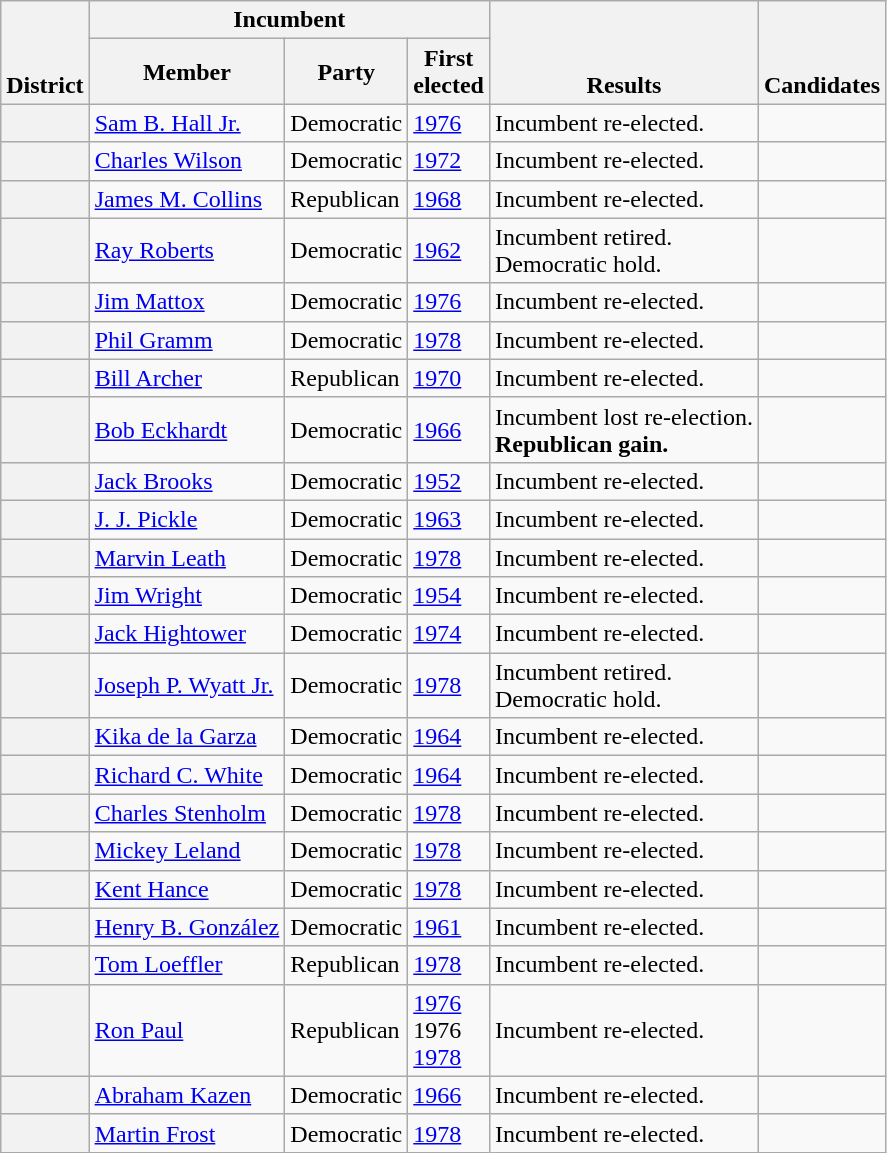<table class=wikitable>
<tr valign=bottom>
<th rowspan=2>District</th>
<th colspan=3>Incumbent</th>
<th rowspan=2>Results</th>
<th rowspan=2>Candidates</th>
</tr>
<tr>
<th>Member</th>
<th>Party</th>
<th>First<br>elected</th>
</tr>
<tr>
<th></th>
<td><a href='#'>Sam B. Hall Jr.</a></td>
<td>Democratic</td>
<td><a href='#'>1976</a></td>
<td>Incumbent re-elected.</td>
<td nowrap></td>
</tr>
<tr>
<th></th>
<td><a href='#'>Charles Wilson</a></td>
<td>Democratic</td>
<td><a href='#'>1972</a></td>
<td>Incumbent re-elected.</td>
<td nowrap></td>
</tr>
<tr>
<th></th>
<td><a href='#'>James M. Collins</a></td>
<td>Republican</td>
<td><a href='#'>1968</a></td>
<td>Incumbent re-elected.</td>
<td nowrap></td>
</tr>
<tr>
<th></th>
<td><a href='#'>Ray Roberts</a></td>
<td>Democratic</td>
<td><a href='#'>1962</a></td>
<td>Incumbent retired.<br>Democratic hold.</td>
<td nowrap></td>
</tr>
<tr>
<th></th>
<td><a href='#'>Jim Mattox</a></td>
<td>Democratic</td>
<td><a href='#'>1976</a></td>
<td>Incumbent re-elected.</td>
<td nowrap></td>
</tr>
<tr>
<th></th>
<td><a href='#'>Phil Gramm</a></td>
<td>Democratic</td>
<td><a href='#'>1978</a></td>
<td>Incumbent re-elected.</td>
<td nowrap></td>
</tr>
<tr>
<th></th>
<td><a href='#'>Bill Archer</a></td>
<td>Republican</td>
<td><a href='#'>1970</a></td>
<td>Incumbent re-elected.</td>
<td nowrap></td>
</tr>
<tr>
<th></th>
<td><a href='#'>Bob Eckhardt</a></td>
<td>Democratic</td>
<td><a href='#'>1966</a></td>
<td>Incumbent lost re-election.<br><strong>Republican gain.</strong></td>
<td nowrap></td>
</tr>
<tr>
<th></th>
<td><a href='#'>Jack Brooks</a></td>
<td>Democratic</td>
<td><a href='#'>1952</a></td>
<td>Incumbent re-elected.</td>
<td nowrap></td>
</tr>
<tr>
<th></th>
<td><a href='#'>J. J. Pickle</a></td>
<td>Democratic</td>
<td><a href='#'>1963 </a></td>
<td>Incumbent re-elected.</td>
<td nowrap></td>
</tr>
<tr>
<th></th>
<td><a href='#'>Marvin Leath</a></td>
<td>Democratic</td>
<td><a href='#'>1978</a></td>
<td>Incumbent re-elected.</td>
<td nowrap></td>
</tr>
<tr>
<th></th>
<td><a href='#'>Jim Wright</a></td>
<td>Democratic</td>
<td><a href='#'>1954</a></td>
<td>Incumbent re-elected.</td>
<td nowrap></td>
</tr>
<tr>
<th></th>
<td><a href='#'>Jack Hightower</a></td>
<td>Democratic</td>
<td><a href='#'>1974</a></td>
<td>Incumbent re-elected.</td>
<td nowrap></td>
</tr>
<tr>
<th></th>
<td><a href='#'>Joseph P. Wyatt Jr.</a></td>
<td>Democratic</td>
<td><a href='#'>1978</a></td>
<td>Incumbent retired.<br>Democratic hold.</td>
<td nowrap></td>
</tr>
<tr>
<th></th>
<td><a href='#'>Kika de la Garza</a></td>
<td>Democratic</td>
<td><a href='#'>1964</a></td>
<td>Incumbent re-elected.</td>
<td nowrap></td>
</tr>
<tr>
<th></th>
<td><a href='#'>Richard C. White</a></td>
<td>Democratic</td>
<td><a href='#'>1964</a></td>
<td>Incumbent re-elected.</td>
<td nowrap></td>
</tr>
<tr>
<th></th>
<td><a href='#'>Charles Stenholm</a></td>
<td>Democratic</td>
<td><a href='#'>1978</a></td>
<td>Incumbent re-elected.</td>
<td nowrap></td>
</tr>
<tr>
<th></th>
<td><a href='#'>Mickey Leland</a></td>
<td>Democratic</td>
<td><a href='#'>1978</a></td>
<td>Incumbent re-elected.</td>
<td nowrap></td>
</tr>
<tr>
<th></th>
<td><a href='#'>Kent Hance</a></td>
<td>Democratic</td>
<td><a href='#'>1978</a></td>
<td>Incumbent re-elected.</td>
<td nowrap></td>
</tr>
<tr>
<th></th>
<td><a href='#'>Henry B. González</a></td>
<td>Democratic</td>
<td><a href='#'>1961 </a></td>
<td>Incumbent re-elected.</td>
<td nowrap></td>
</tr>
<tr>
<th></th>
<td><a href='#'>Tom Loeffler</a></td>
<td>Republican</td>
<td><a href='#'>1978</a></td>
<td>Incumbent re-elected.</td>
<td nowrap></td>
</tr>
<tr>
<th></th>
<td><a href='#'>Ron Paul</a></td>
<td>Republican</td>
<td><a href='#'>1976 </a><br>1976 <br><a href='#'>1978</a></td>
<td>Incumbent re-elected.</td>
<td nowrap></td>
</tr>
<tr>
<th></th>
<td><a href='#'>Abraham Kazen</a></td>
<td>Democratic</td>
<td><a href='#'>1966</a></td>
<td>Incumbent re-elected.</td>
<td nowrap></td>
</tr>
<tr>
<th></th>
<td><a href='#'>Martin Frost</a></td>
<td>Democratic</td>
<td><a href='#'>1978</a></td>
<td>Incumbent re-elected.</td>
<td nowrap></td>
</tr>
</table>
